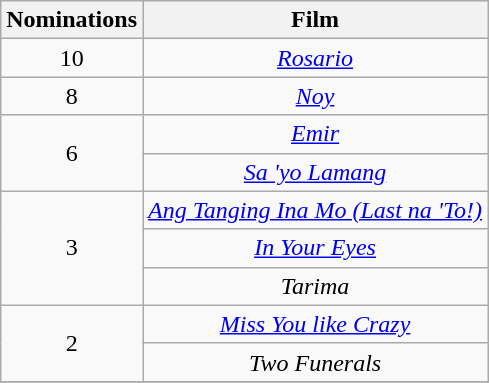<table class="wikitable" style="text-align:center;">
<tr>
<th scope="col" width="55">Nominations</th>
<th scope="col" align="center">Film</th>
</tr>
<tr>
<td style="text-align:center">10</td>
<td><em><a href='#'>Rosario</a></em></td>
</tr>
<tr>
<td style="text-align:center">8</td>
<td><em><a href='#'>Noy</a></em></td>
</tr>
<tr>
<td rowspan=2 style="text-align:center">6</td>
<td><em><a href='#'>Emir</a></em></td>
</tr>
<tr>
<td><em><a href='#'>Sa 'yo Lamang</a></em></td>
</tr>
<tr>
<td rowspan=3 style="text-align:center">3</td>
<td><em><a href='#'>Ang Tanging Ina Mo (Last na 'To!)</a></em></td>
</tr>
<tr>
<td><em><a href='#'>In Your Eyes</a></em></td>
</tr>
<tr>
<td><em>Tarima</em></td>
</tr>
<tr>
<td rowspan=2 style="text-align:center">2</td>
<td><em><a href='#'>Miss You like Crazy</a></em></td>
</tr>
<tr>
<td><em>Two Funerals</em></td>
</tr>
<tr>
</tr>
</table>
